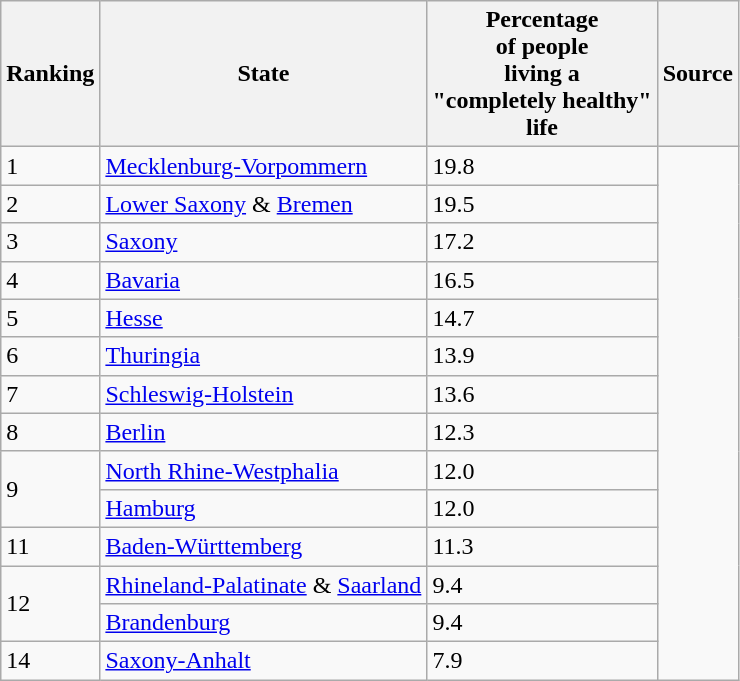<table class="wikitable sortable">
<tr>
<th>Ranking</th>
<th>State</th>
<th>Percentage<br>of people<br>living a<br>"completely healthy"<br>life</th>
<th>Source</th>
</tr>
<tr>
<td>1</td>
<td><a href='#'>Mecklenburg-Vorpommern</a></td>
<td>19.8</td>
<td rowspan="14"></td>
</tr>
<tr>
<td>2</td>
<td><a href='#'>Lower Saxony</a> & <a href='#'>Bremen</a></td>
<td>19.5</td>
</tr>
<tr>
<td>3</td>
<td><a href='#'>Saxony</a></td>
<td>17.2</td>
</tr>
<tr>
<td>4</td>
<td><a href='#'>Bavaria</a></td>
<td>16.5</td>
</tr>
<tr>
<td>5</td>
<td><a href='#'>Hesse</a></td>
<td>14.7</td>
</tr>
<tr>
<td>6</td>
<td><a href='#'>Thuringia</a></td>
<td>13.9</td>
</tr>
<tr>
<td>7</td>
<td><a href='#'>Schleswig-Holstein</a></td>
<td>13.6</td>
</tr>
<tr>
<td>8</td>
<td><a href='#'>Berlin</a></td>
<td>12.3</td>
</tr>
<tr>
<td rowspan="2">9</td>
<td><a href='#'>North Rhine-Westphalia</a></td>
<td>12.0</td>
</tr>
<tr>
<td><a href='#'>Hamburg</a></td>
<td>12.0</td>
</tr>
<tr>
<td>11</td>
<td><a href='#'>Baden-Württemberg</a></td>
<td>11.3</td>
</tr>
<tr>
<td rowspan="2">12</td>
<td><a href='#'>Rhineland-Palatinate</a> & <a href='#'>Saarland</a></td>
<td>9.4</td>
</tr>
<tr>
<td><a href='#'>Brandenburg</a></td>
<td>9.4</td>
</tr>
<tr>
<td>14</td>
<td><a href='#'>Saxony-Anhalt</a></td>
<td>7.9</td>
</tr>
</table>
